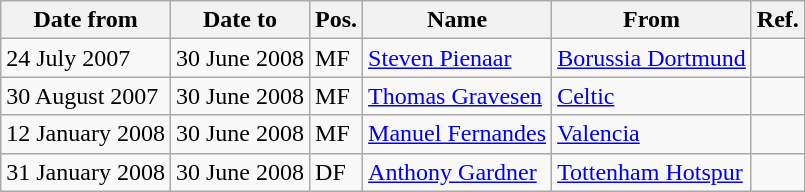<table class="wikitable">
<tr>
<th>Date from</th>
<th>Date to</th>
<th>Pos.</th>
<th>Name</th>
<th>From</th>
<th>Ref.</th>
</tr>
<tr>
<td>24 July 2007</td>
<td>30 June 2008</td>
<td>MF</td>
<td> <a href='#'>Steven Pienaar</a></td>
<td> <a href='#'>Borussia Dortmund</a></td>
<td align="center"></td>
</tr>
<tr>
<td>30 August 2007</td>
<td>30 June 2008</td>
<td>MF</td>
<td> <a href='#'>Thomas Gravesen</a></td>
<td> <a href='#'>Celtic</a></td>
<td align="center"></td>
</tr>
<tr>
<td>12 January 2008</td>
<td>30 June 2008</td>
<td>MF</td>
<td> <a href='#'>Manuel Fernandes</a></td>
<td> <a href='#'>Valencia</a></td>
<td align="center"></td>
</tr>
<tr>
<td>31 January 2008</td>
<td>30 June 2008</td>
<td>DF</td>
<td> <a href='#'>Anthony Gardner</a></td>
<td> <a href='#'>Tottenham Hotspur</a></td>
<td align="center"></td>
</tr>
</table>
